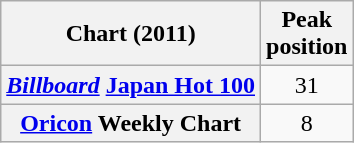<table class="wikitable plainrowheaders sortable" style="text-align:center;" border="1">
<tr>
<th scope="col">Chart (2011)</th>
<th scope="col">Peak<br>position</th>
</tr>
<tr>
<th scope="row"><em><a href='#'>Billboard</a></em> <a href='#'>Japan Hot 100</a></th>
<td>31</td>
</tr>
<tr>
<th scope="row"><a href='#'>Oricon</a> Weekly Chart</th>
<td>8</td>
</tr>
</table>
